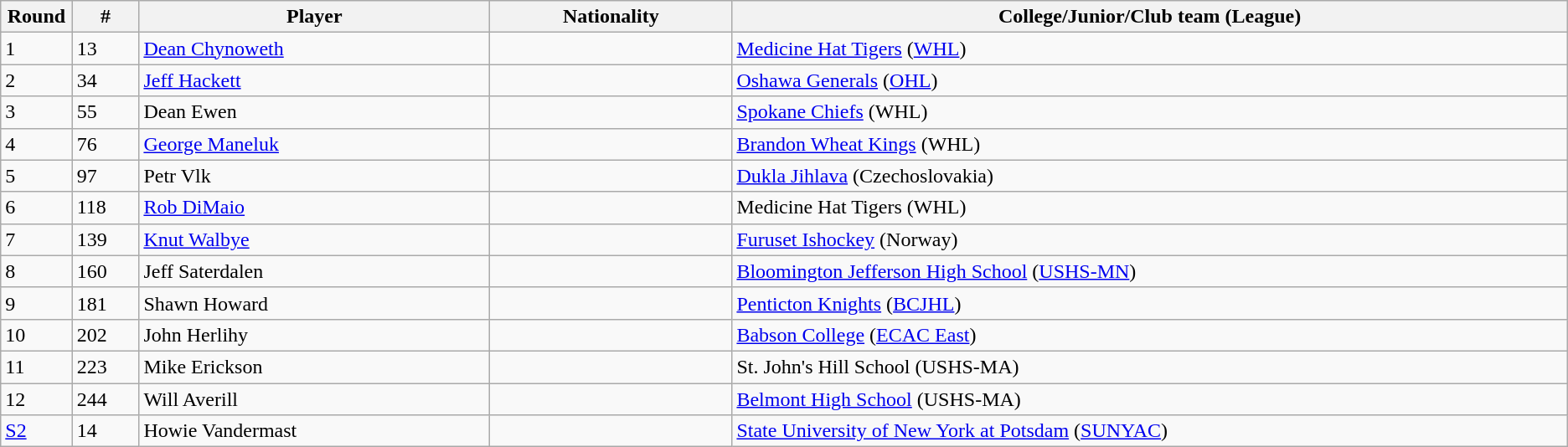<table class="wikitable">
<tr align="center">
<th bgcolor="#DDDDFF" width="4.0%">Round</th>
<th bgcolor="#DDDDFF" width="4.0%">#</th>
<th bgcolor="#DDDDFF" width="21.0%">Player</th>
<th bgcolor="#DDDDFF" width="14.5%">Nationality</th>
<th bgcolor="#DDDDFF" width="50.0%">College/Junior/Club team (League)</th>
</tr>
<tr>
<td>1</td>
<td>13</td>
<td><a href='#'>Dean Chynoweth</a></td>
<td></td>
<td><a href='#'>Medicine Hat Tigers</a> (<a href='#'>WHL</a>)</td>
</tr>
<tr>
<td>2</td>
<td>34</td>
<td><a href='#'>Jeff Hackett</a></td>
<td></td>
<td><a href='#'>Oshawa Generals</a> (<a href='#'>OHL</a>)</td>
</tr>
<tr>
<td>3</td>
<td>55</td>
<td>Dean Ewen</td>
<td></td>
<td><a href='#'>Spokane Chiefs</a> (WHL)</td>
</tr>
<tr>
<td>4</td>
<td>76</td>
<td><a href='#'>George Maneluk</a></td>
<td></td>
<td><a href='#'>Brandon Wheat Kings</a> (WHL)</td>
</tr>
<tr>
<td>5</td>
<td>97</td>
<td>Petr Vlk</td>
<td></td>
<td><a href='#'>Dukla Jihlava</a> (Czechoslovakia)</td>
</tr>
<tr>
<td>6</td>
<td>118</td>
<td><a href='#'>Rob DiMaio</a></td>
<td></td>
<td>Medicine Hat Tigers (WHL)</td>
</tr>
<tr>
<td>7</td>
<td>139</td>
<td><a href='#'>Knut Walbye</a></td>
<td></td>
<td><a href='#'>Furuset Ishockey</a> (Norway)</td>
</tr>
<tr>
<td>8</td>
<td>160</td>
<td>Jeff Saterdalen</td>
<td></td>
<td><a href='#'>Bloomington Jefferson High School</a> (<a href='#'>USHS-MN</a>)</td>
</tr>
<tr>
<td>9</td>
<td>181</td>
<td>Shawn Howard</td>
<td></td>
<td><a href='#'>Penticton Knights</a> (<a href='#'>BCJHL</a>)</td>
</tr>
<tr>
<td>10</td>
<td>202</td>
<td>John Herlihy</td>
<td></td>
<td><a href='#'>Babson College</a> (<a href='#'>ECAC East</a>)</td>
</tr>
<tr>
<td>11</td>
<td>223</td>
<td>Mike Erickson</td>
<td></td>
<td>St. John's Hill School (USHS-MA)</td>
</tr>
<tr>
<td>12</td>
<td>244</td>
<td>Will Averill</td>
<td></td>
<td><a href='#'>Belmont High School</a> (USHS-MA)</td>
</tr>
<tr>
<td><a href='#'>S2</a></td>
<td>14</td>
<td>Howie Vandermast</td>
<td></td>
<td><a href='#'>State University of New York at Potsdam</a> (<a href='#'>SUNYAC</a>)</td>
</tr>
</table>
